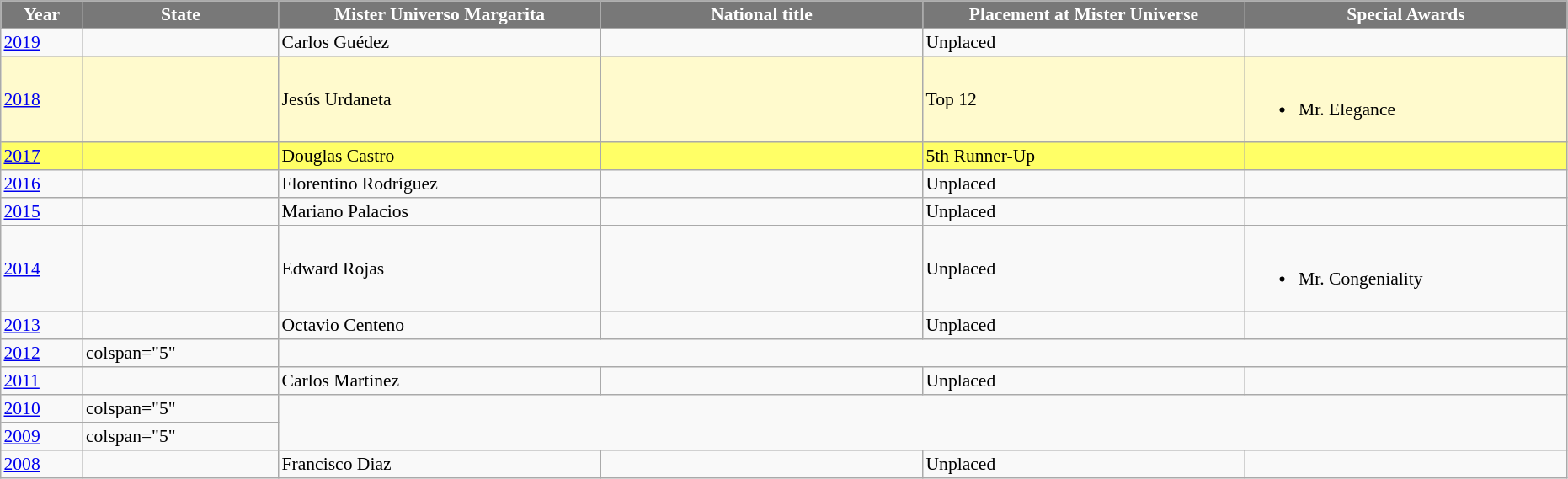<table class="sortable" border="5" cellpadding="2" cellspacing="0" align=" 0 1em 0 0" style="background: #f9f9f9; border: 1px #aaa solid; border-collapse: collapse; font-size: 90%">
<tr>
<th width="60" style="background-color:#787878;color:#FFFFFF;">Year</th>
<th width="150" style="background-color:#787878;color:#FFFFFF;">State</th>
<th width="250" style="background-color:#787878;color:#FFFFFF;">Mister Universo Margarita</th>
<th width="250" style="background-color:#787878;color:#FFFFFF;">National title</th>
<th width="250" style="background-color:#787878;color:#FFFFFF;">Placement at Mister Universe</th>
<th width="250" style="background-color:#787878;color:#FFFFFF;">Special Awards</th>
</tr>
<tr>
<td><a href='#'>2019</a></td>
<td></td>
<td>Carlos Guédez</td>
<td></td>
<td>Unplaced</td>
<td></td>
</tr>
<tr bgcolor="#FFFACD">
<td><a href='#'>2018</a></td>
<td></td>
<td>Jesús Urdaneta</td>
<td></td>
<td>Top 12</td>
<td><br><ul><li>Mr. Elegance</li></ul></td>
</tr>
<tr bgcolor="#FFFF66">
<td><a href='#'>2017</a></td>
<td></td>
<td>Douglas Castro</td>
<td></td>
<td>5th Runner-Up</td>
<td></td>
</tr>
<tr>
<td><a href='#'>2016</a></td>
<td></td>
<td>Florentino Rodríguez</td>
<td></td>
<td>Unplaced</td>
<td></td>
</tr>
<tr>
<td><a href='#'>2015</a></td>
<td></td>
<td>Mariano Palacios</td>
<td></td>
<td>Unplaced</td>
<td></td>
</tr>
<tr>
<td><a href='#'>2014</a></td>
<td></td>
<td>Edward Rojas</td>
<td></td>
<td>Unplaced</td>
<td><br><ul><li>Mr. Congeniality</li></ul></td>
</tr>
<tr>
<td><a href='#'>2013</a></td>
<td></td>
<td>Octavio Centeno</td>
<td></td>
<td>Unplaced</td>
<td></td>
</tr>
<tr>
<td><a href='#'>2012</a></td>
<td>colspan="5" </td>
</tr>
<tr>
<td><a href='#'>2011</a></td>
<td></td>
<td>Carlos Martínez</td>
<td></td>
<td>Unplaced</td>
<td></td>
</tr>
<tr>
<td><a href='#'>2010</a></td>
<td>colspan="5" </td>
</tr>
<tr>
<td><a href='#'>2009</a></td>
<td>colspan="5" </td>
</tr>
<tr>
<td><a href='#'>2008</a></td>
<td></td>
<td>Francisco Diaz</td>
<td></td>
<td>Unplaced</td>
<td></td>
</tr>
</table>
